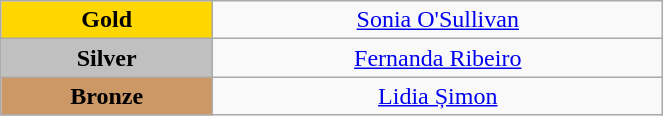<table class="wikitable" style=" text-align:center; " width="35%">
<tr>
<td bgcolor="gold"><strong>Gold</strong></td>
<td><a href='#'>Sonia O'Sullivan</a><br>  <small><em></em></small></td>
</tr>
<tr>
<td bgcolor="silver"><strong>Silver</strong></td>
<td><a href='#'>Fernanda Ribeiro</a><br> <small><em></em></small></td>
</tr>
<tr>
<td bgcolor="CC9966"><strong>Bronze</strong></td>
<td><a href='#'>Lidia Șimon</a><br>  <small><em></em></small></td>
</tr>
</table>
